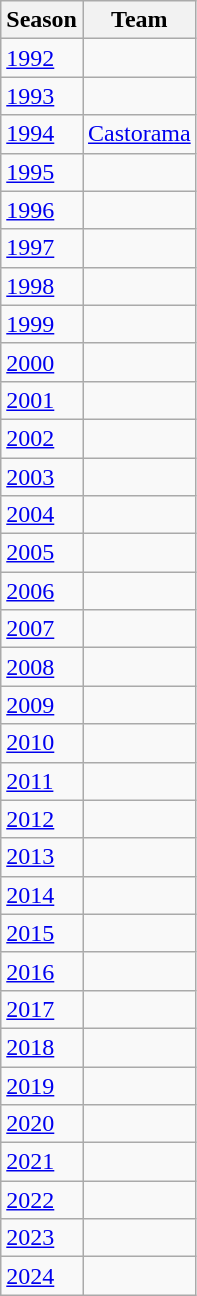<table class="wikitable">
<tr>
<th>Season</th>
<th>Team</th>
</tr>
<tr>
<td><a href='#'>1992</a></td>
<td></td>
</tr>
<tr>
<td><a href='#'>1993</a></td>
<td></td>
</tr>
<tr>
<td><a href='#'>1994</a></td>
<td><a href='#'>Castorama</a></td>
</tr>
<tr>
<td><a href='#'>1995</a></td>
<td></td>
</tr>
<tr>
<td><a href='#'>1996</a></td>
<td></td>
</tr>
<tr>
<td><a href='#'>1997</a></td>
<td></td>
</tr>
<tr>
<td><a href='#'>1998</a></td>
<td></td>
</tr>
<tr>
<td><a href='#'>1999</a></td>
<td></td>
</tr>
<tr>
<td><a href='#'>2000</a></td>
<td></td>
</tr>
<tr>
<td><a href='#'>2001</a></td>
<td></td>
</tr>
<tr>
<td><a href='#'>2002</a></td>
<td></td>
</tr>
<tr>
<td><a href='#'>2003</a></td>
<td></td>
</tr>
<tr>
<td><a href='#'>2004</a></td>
<td></td>
</tr>
<tr>
<td><a href='#'>2005</a></td>
<td></td>
</tr>
<tr>
<td><a href='#'>2006</a></td>
<td></td>
</tr>
<tr>
<td><a href='#'>2007</a></td>
<td></td>
</tr>
<tr>
<td><a href='#'>2008</a></td>
<td></td>
</tr>
<tr>
<td><a href='#'>2009</a></td>
<td></td>
</tr>
<tr>
<td><a href='#'>2010</a></td>
<td></td>
</tr>
<tr>
<td><a href='#'>2011</a></td>
<td></td>
</tr>
<tr>
<td><a href='#'>2012</a></td>
<td></td>
</tr>
<tr>
<td><a href='#'>2013</a></td>
<td></td>
</tr>
<tr>
<td><a href='#'>2014</a></td>
<td></td>
</tr>
<tr>
<td><a href='#'>2015</a></td>
<td></td>
</tr>
<tr>
<td><a href='#'>2016</a></td>
<td></td>
</tr>
<tr>
<td><a href='#'>2017</a></td>
<td><br></td>
</tr>
<tr>
<td><a href='#'>2018</a></td>
<td></td>
</tr>
<tr>
<td><a href='#'>2019</a></td>
<td></td>
</tr>
<tr>
<td><a href='#'>2020</a></td>
<td></td>
</tr>
<tr>
<td><a href='#'>2021</a></td>
<td></td>
</tr>
<tr>
<td><a href='#'>2022</a></td>
<td></td>
</tr>
<tr>
<td><a href='#'>2023</a></td>
<td></td>
</tr>
<tr>
<td><a href='#'>2024</a></td>
<td></td>
</tr>
</table>
